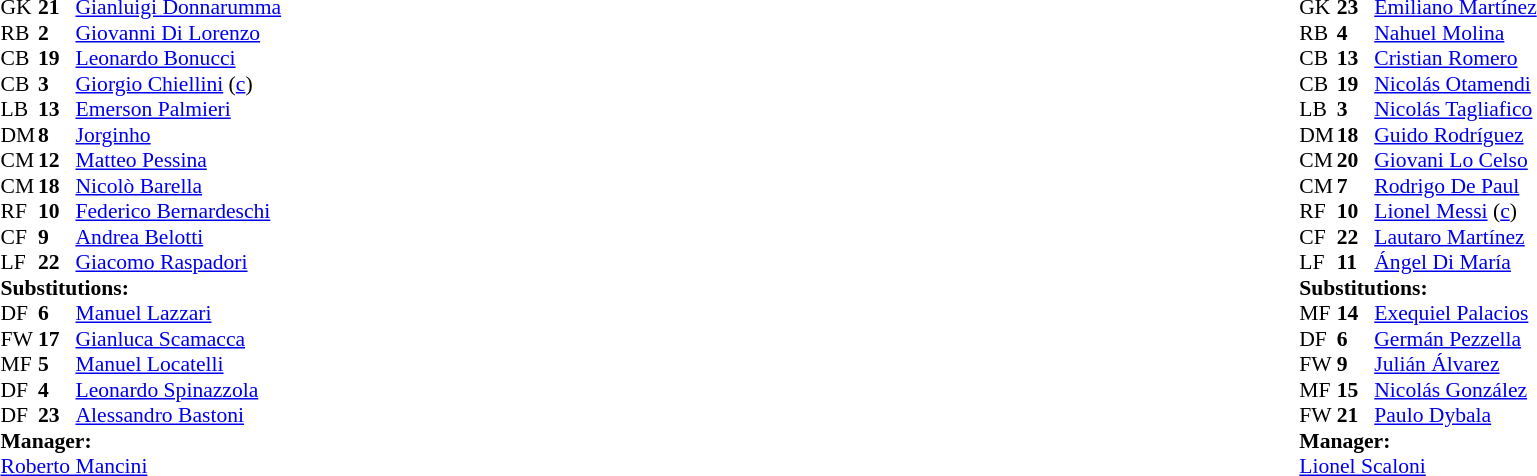<table width="100%">
<tr>
<td valign="top" width="40%"><br><table style="font-size:90%" cellspacing="0" cellpadding="0">
<tr>
<th width=25></th>
<th width=25></th>
</tr>
<tr>
<td>GK</td>
<td><strong>21</strong></td>
<td><a href='#'>Gianluigi Donnarumma</a></td>
</tr>
<tr>
<td>RB</td>
<td><strong>2</strong></td>
<td><a href='#'>Giovanni Di Lorenzo</a></td>
<td></td>
</tr>
<tr>
<td>CB</td>
<td><strong>19</strong></td>
<td><a href='#'>Leonardo Bonucci</a></td>
<td></td>
</tr>
<tr>
<td>CB</td>
<td><strong>3</strong></td>
<td><a href='#'>Giorgio Chiellini</a> (<a href='#'>c</a>)</td>
<td></td>
<td></td>
</tr>
<tr>
<td>LB</td>
<td><strong>13</strong></td>
<td><a href='#'>Emerson Palmieri</a></td>
<td></td>
<td></td>
</tr>
<tr>
<td>DM</td>
<td><strong>8</strong></td>
<td><a href='#'>Jorginho</a></td>
</tr>
<tr>
<td>CM</td>
<td><strong>12</strong></td>
<td><a href='#'>Matteo Pessina</a></td>
<td></td>
<td></td>
</tr>
<tr>
<td>CM</td>
<td><strong>18</strong></td>
<td><a href='#'>Nicolò Barella</a></td>
<td></td>
</tr>
<tr>
<td>RF</td>
<td><strong>10</strong></td>
<td><a href='#'>Federico Bernardeschi</a></td>
<td></td>
<td></td>
</tr>
<tr>
<td>CF</td>
<td><strong>9</strong></td>
<td><a href='#'>Andrea Belotti</a></td>
<td></td>
<td></td>
</tr>
<tr>
<td>LF</td>
<td><strong>22</strong></td>
<td><a href='#'>Giacomo Raspadori</a></td>
</tr>
<tr>
<td colspan=3><strong>Substitutions:</strong></td>
</tr>
<tr>
<td>DF</td>
<td><strong>6</strong></td>
<td><a href='#'>Manuel Lazzari</a></td>
<td></td>
<td></td>
</tr>
<tr>
<td>FW</td>
<td><strong>17</strong></td>
<td><a href='#'>Gianluca Scamacca</a></td>
<td></td>
<td></td>
</tr>
<tr>
<td>MF</td>
<td><strong>5</strong></td>
<td><a href='#'>Manuel Locatelli</a></td>
<td></td>
<td></td>
</tr>
<tr>
<td>DF</td>
<td><strong>4</strong></td>
<td><a href='#'>Leonardo Spinazzola</a></td>
<td></td>
<td></td>
</tr>
<tr>
<td>DF</td>
<td><strong>23</strong></td>
<td><a href='#'>Alessandro Bastoni</a></td>
<td></td>
<td></td>
</tr>
<tr>
<td colspan=3><strong>Manager:</strong></td>
</tr>
<tr>
<td colspan=3><a href='#'>Roberto Mancini</a></td>
</tr>
</table>
</td>
<td valign="top"></td>
<td valign="top" width="50%"><br><table style="font-size:90%; margin:auto" cellspacing="0" cellpadding="0">
<tr>
<th width=25></th>
<th width=25></th>
</tr>
<tr>
<td>GK</td>
<td><strong>23</strong></td>
<td><a href='#'>Emiliano Martínez</a></td>
</tr>
<tr>
<td>RB</td>
<td><strong>4</strong></td>
<td><a href='#'>Nahuel Molina</a></td>
</tr>
<tr>
<td>CB</td>
<td><strong>13</strong></td>
<td><a href='#'>Cristian Romero</a></td>
<td></td>
<td></td>
</tr>
<tr>
<td>CB</td>
<td><strong>19</strong></td>
<td><a href='#'>Nicolás Otamendi</a></td>
<td></td>
</tr>
<tr>
<td>LB</td>
<td><strong>3</strong></td>
<td><a href='#'>Nicolás Tagliafico</a></td>
</tr>
<tr>
<td>DM</td>
<td><strong>18</strong></td>
<td><a href='#'>Guido Rodríguez</a></td>
</tr>
<tr>
<td>CM</td>
<td><strong>20</strong></td>
<td><a href='#'>Giovani Lo Celso</a></td>
<td></td>
<td></td>
</tr>
<tr>
<td>CM</td>
<td><strong>7</strong></td>
<td><a href='#'>Rodrigo De Paul</a></td>
<td></td>
<td></td>
</tr>
<tr>
<td>RF</td>
<td><strong>10</strong></td>
<td><a href='#'>Lionel Messi</a> (<a href='#'>c</a>)</td>
</tr>
<tr>
<td>CF</td>
<td><strong>22</strong></td>
<td><a href='#'>Lautaro Martínez</a></td>
<td></td>
<td></td>
</tr>
<tr>
<td>LF</td>
<td><strong>11</strong></td>
<td><a href='#'>Ángel Di María</a></td>
<td></td>
<td></td>
</tr>
<tr>
<td colspan=3><strong>Substitutions:</strong></td>
</tr>
<tr>
<td>MF</td>
<td><strong>14</strong></td>
<td><a href='#'>Exequiel Palacios</a></td>
<td></td>
<td></td>
</tr>
<tr>
<td>DF</td>
<td><strong>6</strong></td>
<td><a href='#'>Germán Pezzella</a></td>
<td></td>
<td></td>
</tr>
<tr>
<td>FW</td>
<td><strong>9</strong></td>
<td><a href='#'>Julián Álvarez</a></td>
<td></td>
<td></td>
</tr>
<tr>
<td>MF</td>
<td><strong>15</strong></td>
<td><a href='#'>Nicolás González</a></td>
<td></td>
<td></td>
</tr>
<tr>
<td>FW</td>
<td><strong>21</strong></td>
<td><a href='#'>Paulo Dybala</a></td>
<td></td>
<td></td>
</tr>
<tr>
<td colspan=3><strong>Manager:</strong></td>
</tr>
<tr>
<td colspan=3><a href='#'>Lionel Scaloni</a></td>
</tr>
</table>
</td>
</tr>
</table>
